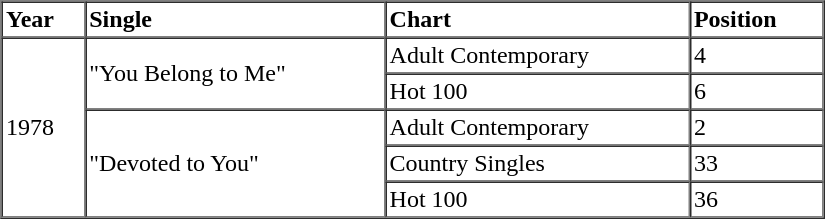<table border=1 cellspacing=0 cellpadding=2 width="550px">
<tr>
<th align="left">Year</th>
<th align="left">Single</th>
<th align="left">Chart</th>
<th align="left">Position</th>
</tr>
<tr>
<td align="left" rowspan="5">1978</td>
<td align="left" rowspan="2">"You Belong to Me"</td>
<td align="left">Adult Contemporary</td>
<td align="left">4</td>
</tr>
<tr>
<td align="left">Hot 100</td>
<td align="left">6</td>
</tr>
<tr>
<td align="left" rowspan="3">"Devoted to You"</td>
<td align="left">Adult Contemporary</td>
<td align="left">2</td>
</tr>
<tr>
<td align="left">Country Singles</td>
<td align="left">33</td>
</tr>
<tr>
<td align="left">Hot 100</td>
<td align="left">36</td>
</tr>
</table>
